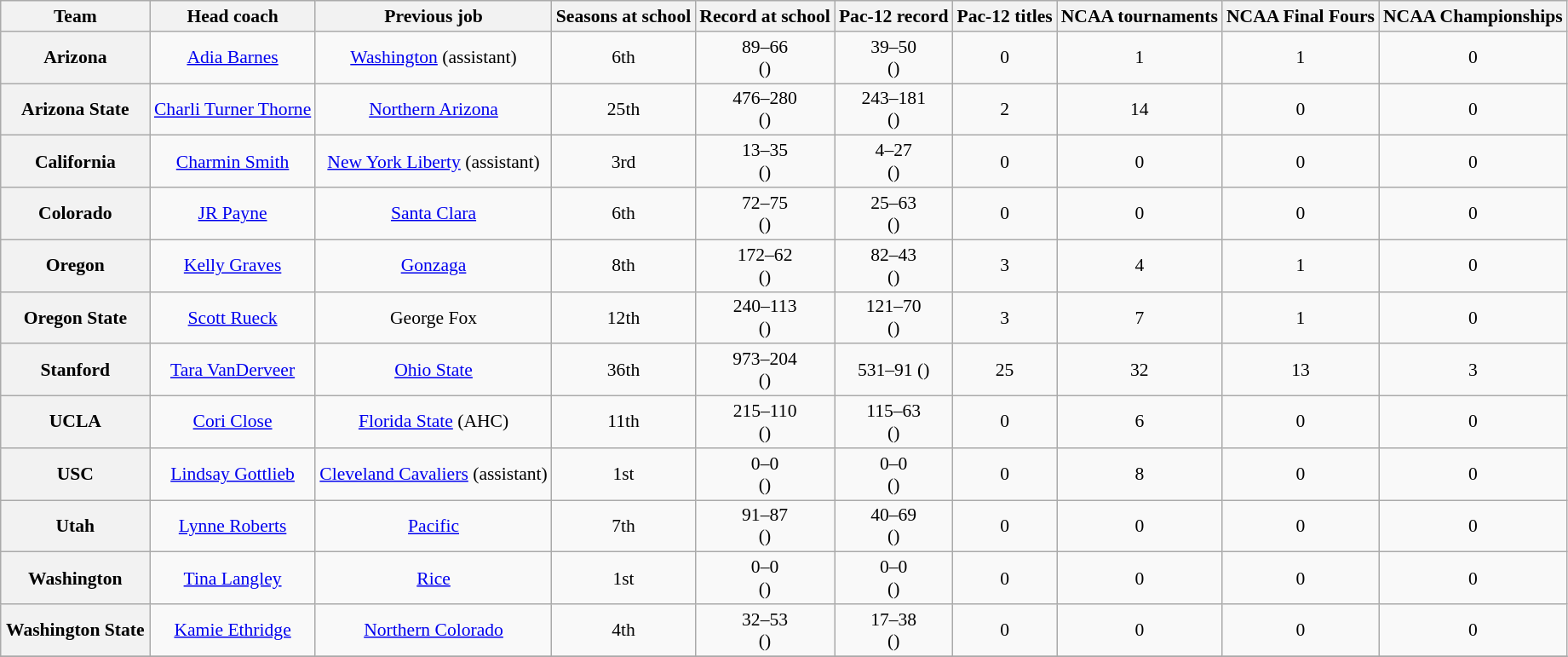<table class="wikitable sortable" style="text-align: center;font-size:90%;">
<tr>
<th width="110">Team</th>
<th>Head coach</th>
<th>Previous job</th>
<th>Seasons at school</th>
<th>Record at school</th>
<th>Pac-12 record</th>
<th>Pac-12 titles</th>
<th>NCAA tournaments</th>
<th>NCAA Final Fours</th>
<th>NCAA Championships</th>
</tr>
<tr>
<th style=>Arizona</th>
<td><a href='#'>Adia Barnes</a></td>
<td><a href='#'>Washington</a> (assistant)</td>
<td>6th</td>
<td>89–66<br>()</td>
<td>39–50<br>()</td>
<td>0</td>
<td>1</td>
<td>1</td>
<td>0</td>
</tr>
<tr>
<th style=>Arizona State</th>
<td><a href='#'>Charli Turner Thorne</a></td>
<td><a href='#'>Northern Arizona</a></td>
<td>25th</td>
<td>476–280<br>()</td>
<td>243–181<br>()</td>
<td>2</td>
<td>14</td>
<td>0</td>
<td>0</td>
</tr>
<tr>
<th style=>California</th>
<td><a href='#'>Charmin Smith</a></td>
<td><a href='#'>New York Liberty</a> (assistant)</td>
<td>3rd</td>
<td>13–35<br>()</td>
<td>4–27<br>()</td>
<td>0</td>
<td>0</td>
<td>0</td>
<td>0</td>
</tr>
<tr>
<th style=>Colorado</th>
<td><a href='#'>JR Payne</a></td>
<td><a href='#'>Santa Clara</a></td>
<td>6th</td>
<td>72–75<br>()</td>
<td>25–63<br>()</td>
<td>0</td>
<td>0</td>
<td>0</td>
<td>0</td>
</tr>
<tr>
<th style=>Oregon</th>
<td><a href='#'>Kelly Graves</a></td>
<td><a href='#'>Gonzaga</a></td>
<td>8th</td>
<td>172–62<br>()</td>
<td>82–43<br>()</td>
<td>3</td>
<td>4</td>
<td>1</td>
<td>0</td>
</tr>
<tr>
<th style=>Oregon State</th>
<td><a href='#'>Scott Rueck</a></td>
<td>George Fox</td>
<td>12th</td>
<td>240–113<br>()</td>
<td>121–70<br>()</td>
<td>3</td>
<td>7</td>
<td>1</td>
<td>0</td>
</tr>
<tr>
<th style=>Stanford</th>
<td><a href='#'>Tara VanDerveer</a></td>
<td><a href='#'>Ohio State</a></td>
<td>36th</td>
<td>973–204<br>()</td>
<td>531–91 ()</td>
<td>25</td>
<td>32</td>
<td>13</td>
<td>3</td>
</tr>
<tr>
<th style=>UCLA</th>
<td><a href='#'>Cori Close</a></td>
<td><a href='#'>Florida State</a> (AHC)</td>
<td>11th</td>
<td>215–110<br>()</td>
<td>115–63<br>()</td>
<td>0</td>
<td>6</td>
<td>0</td>
<td>0</td>
</tr>
<tr>
<th style=>USC</th>
<td><a href='#'>Lindsay Gottlieb</a></td>
<td><a href='#'>Cleveland Cavaliers</a> (assistant)</td>
<td>1st</td>
<td>0–0<br>()</td>
<td>0–0<br>()</td>
<td>0</td>
<td>8</td>
<td>0</td>
<td>0</td>
</tr>
<tr>
<th style=>Utah</th>
<td><a href='#'>Lynne Roberts</a></td>
<td><a href='#'>Pacific</a></td>
<td>7th</td>
<td>91–87<br>()</td>
<td>40–69<br>()</td>
<td>0</td>
<td>0</td>
<td>0</td>
<td>0</td>
</tr>
<tr>
<th style=>Washington</th>
<td><a href='#'>Tina Langley</a></td>
<td><a href='#'>Rice</a></td>
<td>1st</td>
<td>0–0<br>()</td>
<td>0–0<br>()</td>
<td>0</td>
<td>0</td>
<td>0</td>
<td>0</td>
</tr>
<tr>
<th style=>Washington State</th>
<td><a href='#'>Kamie Ethridge</a></td>
<td><a href='#'>Northern Colorado</a></td>
<td>4th</td>
<td>32–53<br>()</td>
<td>17–38<br>()</td>
<td>0</td>
<td>0</td>
<td>0</td>
<td>0</td>
</tr>
<tr>
</tr>
</table>
